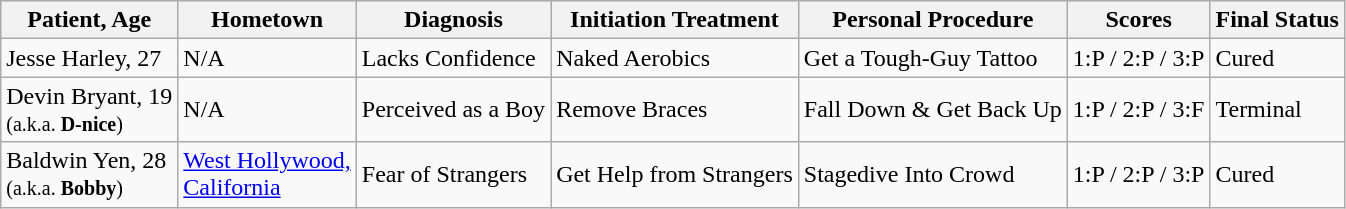<table class="wikitable">
<tr>
<th>Patient, Age</th>
<th>Hometown</th>
<th>Diagnosis</th>
<th>Initiation Treatment</th>
<th>Personal Procedure</th>
<th>Scores</th>
<th>Final Status</th>
</tr>
<tr style="vertical-align: center; text-align: left;">
<td>Jesse Harley, 27 </td>
<td>N/A</td>
<td>Lacks Confidence</td>
<td>Naked Aerobics</td>
<td>Get a Tough-Guy Tattoo</td>
<td>1:P / 2:P / 3:P</td>
<td>Cured</td>
</tr>
<tr style="vertical-align: center; text-align: left;">
<td>Devin Bryant, 19  <br><small>(a.k.a. <strong>D-nice</strong>)</small></td>
<td>N/A</td>
<td>Perceived as a Boy</td>
<td>Remove Braces</td>
<td>Fall Down & Get Back Up</td>
<td>1:P / 2:P / 3:F</td>
<td>Terminal</td>
</tr>
<tr style="vertical-align: center; text-align: left;">
<td>Baldwin Yen, 28  <br><small>(a.k.a. <strong>Bobby</strong>)</small></td>
<td><a href='#'>West Hollywood, <br>California</a></td>
<td>Fear of Strangers</td>
<td>Get Help from Strangers</td>
<td>Stagedive Into Crowd</td>
<td>1:P / 2:P / 3:P</td>
<td>Cured</td>
</tr>
</table>
